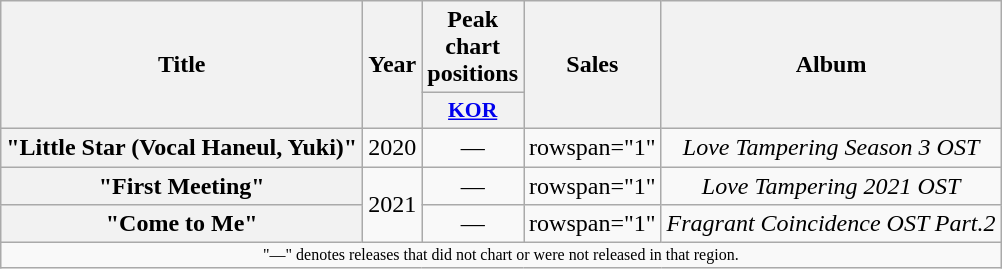<table class="wikitable plainrowheaders" style="text-align:center;" border="1">
<tr>
<th scope="col" rowspan="2">Title</th>
<th scope="col" rowspan="2">Year</th>
<th scope="col" colspan="1">Peak chart positions</th>
<th scope="col" rowspan="2">Sales<br></th>
<th scope="col" rowspan="2">Album</th>
</tr>
<tr>
<th scope="col" style="width:3em;font-size:90%;"><a href='#'>KOR</a><br></th>
</tr>
<tr>
<th scope="row">"Little Star (Vocal Haneul, Yuki)"</th>
<td rowspan="1">2020</td>
<td>—</td>
<td>rowspan="1" </td>
<td><em>Love Tampering Season 3 OST</em></td>
</tr>
<tr>
<th scope="row">"First Meeting" </th>
<td rowspan="2">2021</td>
<td>—</td>
<td>rowspan="1" </td>
<td><em>Love Tampering 2021 OST</em></td>
</tr>
<tr>
<th scope="row">"Come to Me" </th>
<td>—</td>
<td>rowspan="1" </td>
<td><em>Fragrant Coincidence OST Part.2</em></td>
</tr>
<tr>
<td colspan="6" style="font-size:8pt">"—" denotes releases that did not chart or were not released in that region.</td>
</tr>
</table>
